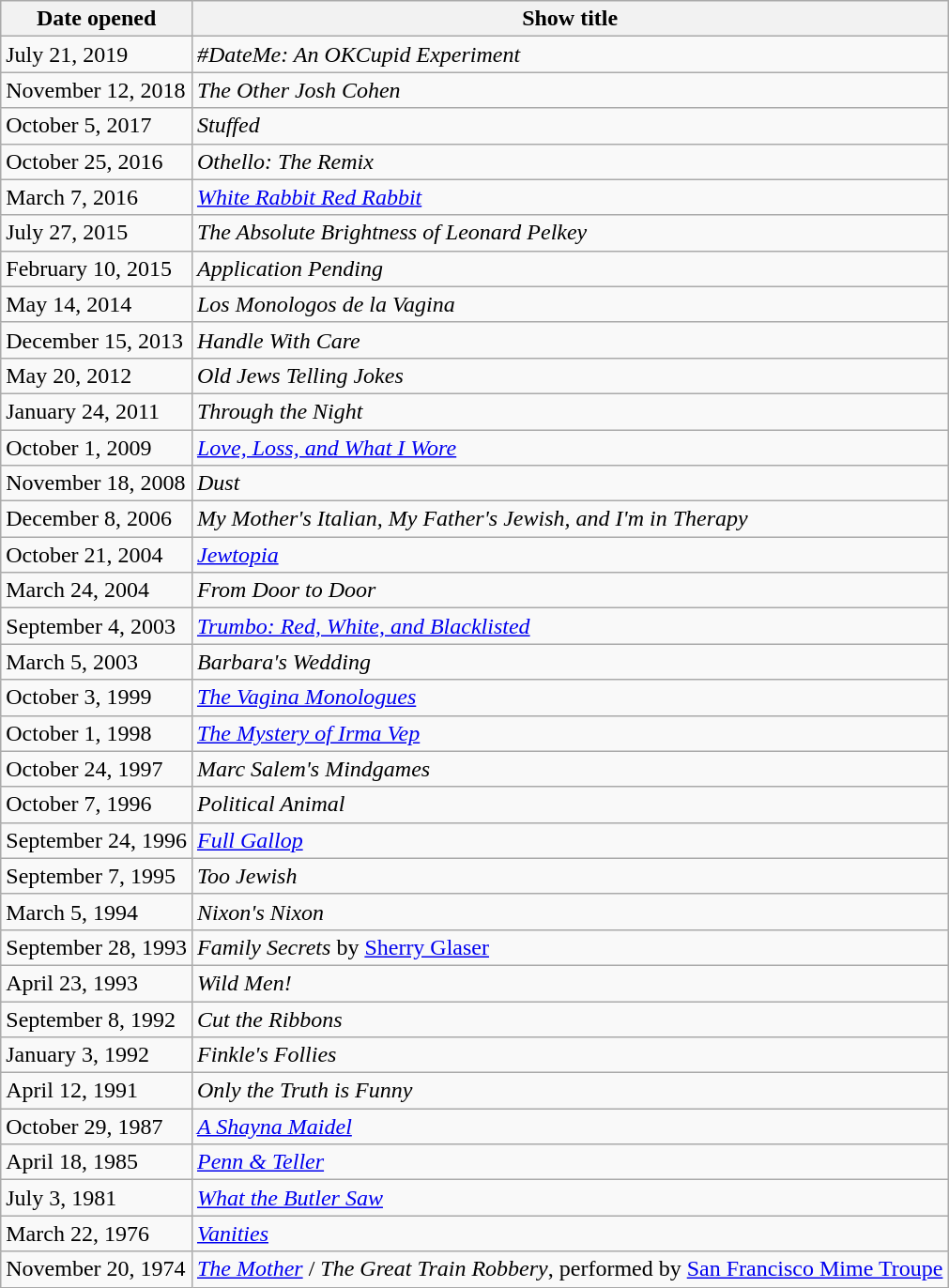<table class="wikitable">
<tr>
<th>Date opened</th>
<th>Show title</th>
</tr>
<tr>
<td>July 21, 2019</td>
<td><em>#DateMe: An OKCupid Experiment</em></td>
</tr>
<tr>
<td>November 12, 2018</td>
<td><em>The Other Josh Cohen</em></td>
</tr>
<tr>
<td>October 5, 2017</td>
<td><em>Stuffed</em></td>
</tr>
<tr>
<td>October 25, 2016</td>
<td><em>Othello: The Remix</em></td>
</tr>
<tr>
<td>March 7, 2016</td>
<td><em><a href='#'>White Rabbit Red Rabbit</a></em></td>
</tr>
<tr>
<td>July 27, 2015</td>
<td><em>The Absolute Brightness of Leonard Pelkey</em></td>
</tr>
<tr>
<td>February 10, 2015</td>
<td><em>Application Pending</em></td>
</tr>
<tr>
<td>May 14, 2014</td>
<td><em>Los Monologos de la Vagina</em></td>
</tr>
<tr>
<td>December 15, 2013</td>
<td><em>Handle With Care</em></td>
</tr>
<tr>
<td>May 20, 2012</td>
<td><em>Old Jews Telling Jokes</em></td>
</tr>
<tr>
<td>January 24, 2011</td>
<td><em>Through the Night</em></td>
</tr>
<tr>
<td>October 1, 2009</td>
<td><em><a href='#'>Love, Loss, and What I Wore</a></em></td>
</tr>
<tr>
<td>November 18, 2008</td>
<td><em>Dust</em></td>
</tr>
<tr>
<td>December 8, 2006</td>
<td><em>My Mother's Italian, My Father's Jewish, and I'm in Therapy</em></td>
</tr>
<tr>
<td>October 21, 2004</td>
<td><em><a href='#'>Jewtopia</a></em></td>
</tr>
<tr>
<td>March 24, 2004</td>
<td><em>From Door to Door</em></td>
</tr>
<tr>
<td>September 4, 2003</td>
<td><em><a href='#'>Trumbo: Red, White, and Blacklisted</a></em></td>
</tr>
<tr>
<td>March 5, 2003</td>
<td><em>Barbara's Wedding</em></td>
</tr>
<tr>
<td>October 3, 1999</td>
<td><em><a href='#'>The Vagina Monologues</a></em></td>
</tr>
<tr>
<td>October 1, 1998</td>
<td><em><a href='#'>The Mystery of Irma Vep</a></em></td>
</tr>
<tr>
<td>October 24, 1997</td>
<td><em>Marc Salem's Mindgames</em></td>
</tr>
<tr>
<td>October 7, 1996</td>
<td><em>Political Animal</em></td>
</tr>
<tr>
<td>September 24, 1996</td>
<td><em><a href='#'>Full Gallop</a></em></td>
</tr>
<tr>
<td>September 7, 1995</td>
<td><em>Too Jewish</em></td>
</tr>
<tr>
<td>March 5, 1994</td>
<td><em>Nixon's Nixon</em></td>
</tr>
<tr>
<td>September 28, 1993</td>
<td><em>Family Secrets</em> by <a href='#'>Sherry Glaser</a></td>
</tr>
<tr>
<td>April 23, 1993</td>
<td><em>Wild Men!</em></td>
</tr>
<tr>
<td>September 8, 1992</td>
<td><em>Cut the Ribbons</em></td>
</tr>
<tr>
<td>January 3, 1992</td>
<td><em>Finkle's Follies</em></td>
</tr>
<tr>
<td>April 12, 1991</td>
<td><em>Only the Truth is Funny</em></td>
</tr>
<tr>
<td>October 29, 1987</td>
<td><em><a href='#'>A Shayna Maidel</a></em></td>
</tr>
<tr>
<td>April 18, 1985</td>
<td><em><a href='#'>Penn & Teller</a></em></td>
</tr>
<tr>
<td>July 3, 1981</td>
<td><em><a href='#'>What the Butler Saw</a></em></td>
</tr>
<tr>
<td>March 22, 1976</td>
<td><em><a href='#'>Vanities</a></em></td>
</tr>
<tr>
<td>November 20, 1974</td>
<td><em><a href='#'>The Mother</a></em> / <em>The Great Train Robbery</em>, performed by <a href='#'>San Francisco Mime Troupe</a></td>
</tr>
</table>
